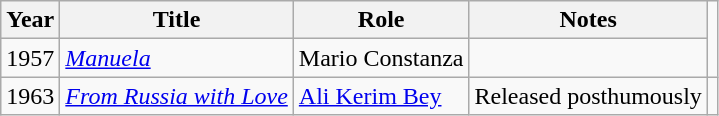<table class="wikitable">
<tr>
<th>Year</th>
<th>Title</th>
<th>Role</th>
<th>Notes</th>
</tr>
<tr>
<td rowspan=1>1957</td>
<td><em><a href='#'>Manuela</a></em></td>
<td>Mario Constanza</td>
<td></td>
</tr>
<tr>
<td rowspan=1>1963</td>
<td><em><a href='#'>From Russia with Love</a></em></td>
<td><a href='#'>Ali Kerim Bey</a></td>
<td>Released posthumously</td>
<td></td>
</tr>
</table>
